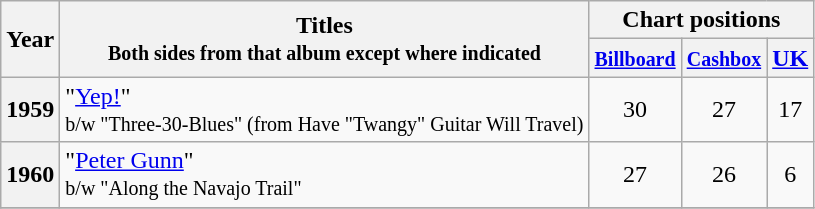<table class="sortable wikitable">
<tr>
<th rowspan="2">Year</th>
<th rowspan="2">Titles<br><small>Both sides from that album except where indicated </small></th>
<th colspan="3">Chart positions</th>
</tr>
<tr>
<th><small><a href='#'>Billboard</a></small></th>
<th><small><a href='#'>Cashbox</a></small></th>
<th><a href='#'>UK</a></th>
</tr>
<tr>
<th>1959</th>
<td>"<a href='#'>Yep!</a>"<br><small>b/w "Three-30-Blues" (from Have "Twangy" Guitar Will Travel) </small></td>
<td align=center>30</td>
<td align=center>27</td>
<td align=center>17</td>
</tr>
<tr>
<th>1960</th>
<td>"<a href='#'>Peter Gunn</a>"<br><small>b/w "Along the Navajo Trail" </small></td>
<td align=center>27</td>
<td align=center>26</td>
<td align=center>6</td>
</tr>
<tr>
</tr>
</table>
